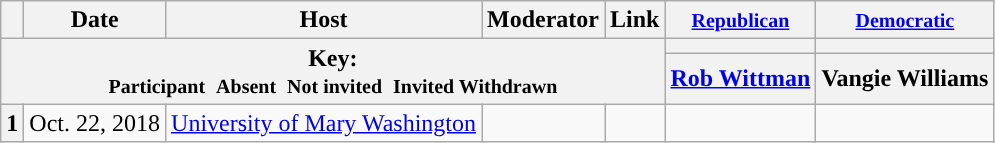<table class="wikitable" style="text-align:center;">
<tr>
<th scope="col"></th>
<th scope="col">Date</th>
<th scope="col">Host</th>
<th scope="col">Moderator</th>
<th scope="col">Link</th>
<th scope="col"><small><a href='#'>Republican</a></small></th>
<th scope="col"><small><a href='#'>Democratic</a></small></th>
</tr>
<tr>
<th colspan="5" rowspan="2">Key:<br> <small>Participant </small>  <small>Absent </small>  <small>Not invited </small>  <small>Invited  Withdrawn</small></th>
<th scope="col" style="background:"></th>
<th scope="col" style="background:"></th>
</tr>
<tr>
<th scope="col"><a href='#'>Rob Wittman</a></th>
<th scope="col">Vangie Williams</th>
</tr>
<tr>
<th>1</th>
<td style="white-space:nowrap;">Oct. 22, 2018</td>
<td style="white-space:nowrap;"><a href='#'>University of Mary Washington</a></td>
<td style="white-space:nowrap;"></td>
<td style="white-space:nowrap;"></td>
<td></td>
<td></td>
</tr>
</table>
